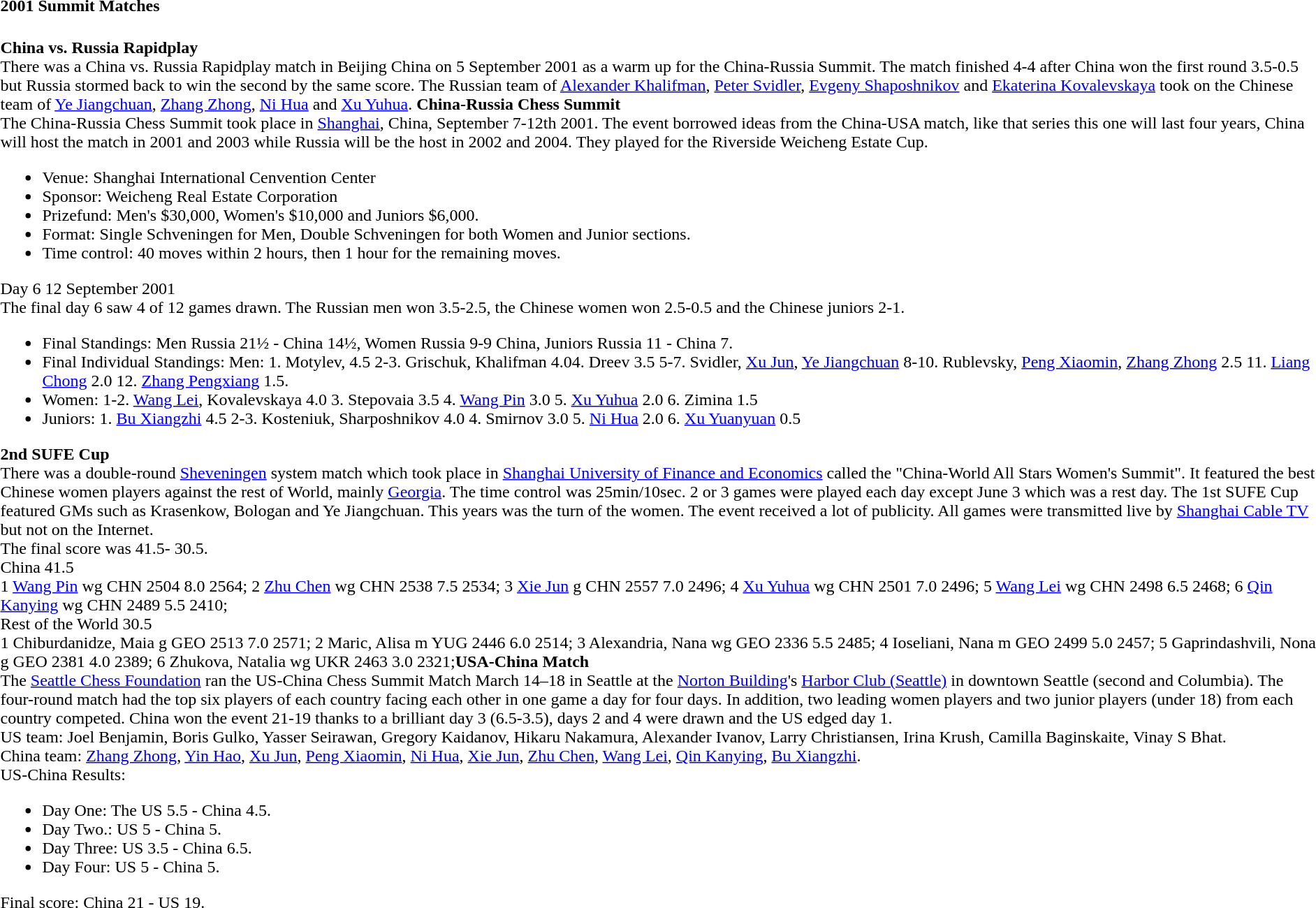<table class="toccolours collapsible collapsed" style="text-align: left; font-size:100%">
<tr>
<th>2001 Summit Matches</th>
</tr>
<tr>
<td><br><strong>China vs. Russia Rapidplay</strong><br>There was a China vs. Russia Rapidplay match in Beijing China on 5 September 2001 as a warm up for the China-Russia Summit. The match finished 4-4 after China won the first round 3.5-0.5 but Russia stormed back to win the second by the same score. The Russian team of <a href='#'>Alexander Khalifman</a>, <a href='#'>Peter Svidler</a>, <a href='#'>Evgeny Shaposhnikov</a> and <a href='#'>Ekaterina Kovalevskaya</a> took on the Chinese team of <a href='#'>Ye Jiangchuan</a>, <a href='#'>Zhang Zhong</a>, <a href='#'>Ni Hua</a> and <a href='#'>Xu Yuhua</a>. <strong>China-Russia Chess Summit</strong><br>The China-Russia Chess Summit took place in <a href='#'>Shanghai</a>, China, September 7-12th 2001. The event borrowed ideas from the China-USA match, like that series this one will last four years, China will host the match in 2001 and 2003 while Russia will be the host in 2002 and 2004. They played for the Riverside Weicheng Estate Cup. <ul><li>Venue: Shanghai International Cenvention Center</li><li>Sponsor: Weicheng Real Estate Corporation</li><li>Prizefund: Men's $30,000, Women's $10,000 and Juniors $6,000.</li><li>Format: Single Schveningen for Men, Double Schveningen for both Women and Junior sections.</li><li>Time control: 40 moves within 2 hours, then 1 hour for the remaining moves.</li></ul>Day 6 12 September 2001<br>The final day 6 saw 4 of 12 games drawn. The Russian men won 3.5-2.5, the Chinese women won 2.5-0.5 and the Chinese juniors 2-1.<ul><li>Final Standings: Men Russia 21½ - China 14½, Women Russia 9-9 China, Juniors Russia 11 - China 7.</li><li>Final Individual Standings: Men: 1. Motylev, 4.5 2-3. Grischuk, Khalifman 4.04. Dreev 3.5 5-7. Svidler, <a href='#'>Xu Jun</a>, <a href='#'>Ye Jiangchuan</a> 8-10. Rublevsky, <a href='#'>Peng Xiaomin</a>, <a href='#'>Zhang Zhong</a> 2.5 11. <a href='#'>Liang Chong</a> 2.0 12. <a href='#'>Zhang Pengxiang</a> 1.5.</li><li>Women: 1-2. <a href='#'>Wang Lei</a>, Kovalevskaya 4.0 3. Stepovaia 3.5 4. <a href='#'>Wang Pin</a> 3.0 5. <a href='#'>Xu Yuhua</a> 2.0 6. Zimina 1.5</li><li>Juniors: 1. <a href='#'>Bu Xiangzhi</a> 4.5 2-3. Kosteniuk, Sharposhnikov 4.0 4. Smirnov 3.0 5. <a href='#'>Ni Hua</a> 2.0 6. <a href='#'>Xu Yuanyuan</a> 0.5</li></ul><strong>2nd SUFE Cup</strong><br>There was a double-round <a href='#'>Sheveningen</a> system match which took place in <a href='#'>Shanghai University of Finance and Economics</a> called the "China-World All Stars Women's Summit". It featured the best Chinese women players against the rest of World, mainly <a href='#'>Georgia</a>. The time control was 25min/10sec. 2 or 3 games were played each day except June 3 which was a rest day. The 1st SUFE Cup featured GMs such as Krasenkow, Bologan and Ye Jiangchuan. This years was the turn of the women. The event received a lot of publicity. All games were transmitted live by <a href='#'>Shanghai Cable TV</a> but not on the Internet. <br>The final score was 41.5- 30.5.<br>China 41.5<br>1 <a href='#'>Wang Pin</a> wg CHN 2504 8.0 2564;
2 <a href='#'>Zhu Chen</a> wg CHN 2538 7.5 2534;
3 <a href='#'>Xie Jun</a> g CHN 2557 7.0 2496;
4 <a href='#'>Xu Yuhua</a> wg CHN 2501 7.0 2496;
5 <a href='#'>Wang Lei</a> wg CHN 2498 6.5 2468;
6 <a href='#'>Qin Kanying</a> wg CHN 2489 5.5 2410;<br>Rest of the World 30.5<br>1 Chiburdanidze, Maia g GEO 2513 7.0 2571;
2 Maric, Alisa m YUG 2446 6.0 2514;
3 Alexandria, Nana wg GEO 2336 5.5 2485;
4 Ioseliani, Nana m GEO 2499 5.0 2457;
5 Gaprindashvili, Nona g GEO 2381 4.0 2389;
6 Zhukova, Natalia wg UKR 2463 3.0 2321;<strong>USA-China Match</strong><br>The <a href='#'>Seattle Chess Foundation</a>  ran the US-China Chess Summit Match March 14–18 in Seattle at the <a href='#'>Norton Building</a>'s <a href='#'>Harbor Club (Seattle)</a> in downtown Seattle (second and Columbia). The four-round match had the top six players of each country facing each other in one game a day for four days. In addition, two leading women players and two junior players (under 18) from each country competed. China won the event 21-19 thanks to a brilliant day 3 (6.5-3.5), days 2 and 4 were drawn and the US edged day 1. <br>US team: Joel Benjamin, Boris Gulko, Yasser Seirawan, Gregory Kaidanov, Hikaru Nakamura, Alexander Ivanov, Larry Christiansen, Irina Krush, Camilla Baginskaite, Vinay S Bhat.<br>China team: <a href='#'>Zhang Zhong</a>, <a href='#'>Yin Hao</a>, <a href='#'>Xu Jun</a>, <a href='#'>Peng Xiaomin</a>, <a href='#'>Ni Hua</a>, <a href='#'>Xie Jun</a>, <a href='#'>Zhu Chen</a>, <a href='#'>Wang Lei</a>, <a href='#'>Qin Kanying</a>, <a href='#'>Bu Xiangzhi</a>.<br>US-China Results:<ul><li>Day One: The US 5.5 - China 4.5. </li><li>Day Two.: US 5 - China 5. </li><li>Day Three: US 3.5 - China 6.5. </li><li>Day Four: US 5 - China 5. </li></ul>Final score: China 21 - US 19.</td>
</tr>
</table>
